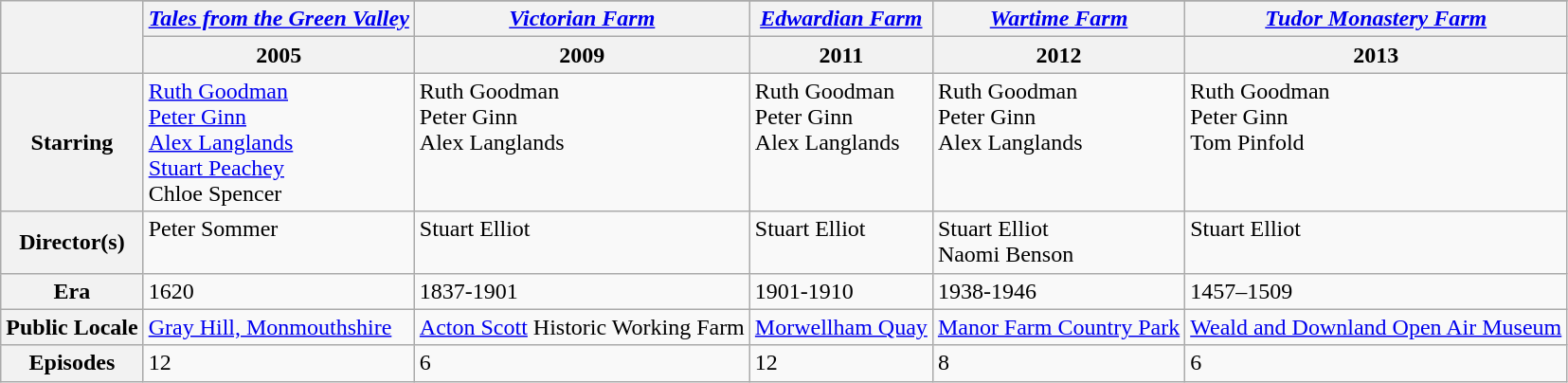<table class=wikitable>
<tr>
<th rowspan=3></th>
</tr>
<tr>
<th><em><a href='#'>Tales from the Green Valley</a></em></th>
<th><em><a href='#'>Victorian Farm</a></em></th>
<th><em><a href='#'>Edwardian Farm</a></em></th>
<th><em><a href='#'>Wartime Farm</a></em></th>
<th><em><a href='#'>Tudor Monastery Farm</a></em></th>
</tr>
<tr>
<th>2005</th>
<th>2009</th>
<th>2011</th>
<th>2012</th>
<th>2013</th>
</tr>
<tr>
<th>Starring</th>
<td valign=top><a href='#'>Ruth Goodman</a><br><a href='#'>Peter Ginn</a><br><a href='#'>Alex Langlands</a><br><a href='#'>Stuart Peachey</a><br>Chloe Spencer</td>
<td valign=top>Ruth Goodman<br>Peter Ginn<br>Alex Langlands</td>
<td valign=top>Ruth Goodman<br>Peter Ginn<br>Alex Langlands</td>
<td valign=top>Ruth Goodman<br>Peter Ginn<br>Alex Langlands</td>
<td valign=top>Ruth Goodman<br>Peter Ginn<br>Tom Pinfold</td>
</tr>
<tr>
<th>Director(s)</th>
<td valign=top>Peter Sommer</td>
<td valign=top>Stuart Elliot</td>
<td valign=top>Stuart Elliot</td>
<td valign=top>Stuart Elliot<br>Naomi Benson</td>
<td valign=top>Stuart Elliot</td>
</tr>
<tr>
<th>Era</th>
<td>1620</td>
<td>1837-1901</td>
<td>1901-1910</td>
<td>1938-1946</td>
<td>1457–1509</td>
</tr>
<tr>
<th>Public Locale</th>
<td><a href='#'>Gray Hill, Monmouthshire</a></td>
<td><a href='#'>Acton Scott</a> Historic Working Farm</td>
<td><a href='#'>Morwellham Quay</a></td>
<td><a href='#'>Manor Farm Country Park</a></td>
<td><a href='#'>Weald and Downland Open Air Museum</a></td>
</tr>
<tr>
<th>Episodes</th>
<td>12</td>
<td>6</td>
<td>12</td>
<td>8</td>
<td>6</td>
</tr>
</table>
